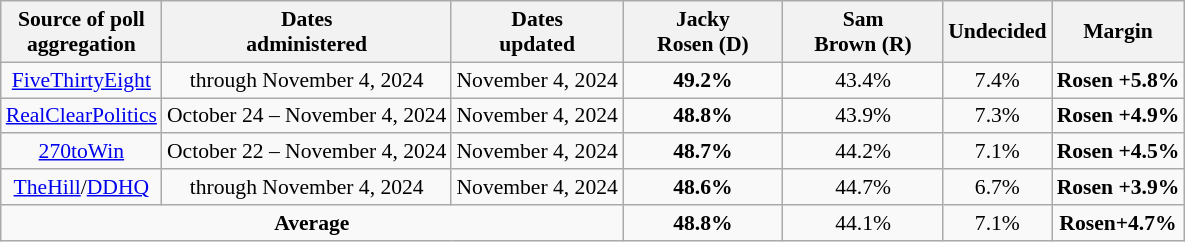<table class="wikitable sortable" style="text-align:center;font-size:90%;line-height:17px">
<tr>
<th>Source of poll<br>aggregation</th>
<th>Dates<br>administered</th>
<th>Dates<br>updated</th>
<th style="width:100px;">Jacky<br>Rosen (D)</th>
<th style="width:100px;">Sam <br>Brown (R)</th>
<th>Undecided<br></th>
<th>Margin</th>
</tr>
<tr>
<td><a href='#'>FiveThirtyEight</a></td>
<td>through November 4, 2024</td>
<td>November 4, 2024</td>
<td><strong>49.2%</strong></td>
<td>43.4%</td>
<td>7.4%</td>
<td><strong>Rosen +5.8%</strong></td>
</tr>
<tr>
<td><a href='#'>RealClearPolitics</a></td>
<td>October 24 – November 4, 2024</td>
<td>November 4, 2024</td>
<td><strong>48.8%</strong></td>
<td>43.9%</td>
<td>7.3%</td>
<td><strong>Rosen +4.9%</strong></td>
</tr>
<tr>
<td><a href='#'>270toWin</a></td>
<td>October 22 – November 4, 2024</td>
<td>November 4, 2024</td>
<td><strong>48.7%</strong></td>
<td>44.2%</td>
<td>7.1%</td>
<td><strong>Rosen +4.5%</strong></td>
</tr>
<tr>
<td><a href='#'>TheHill</a>/<a href='#'>DDHQ</a></td>
<td>through November 4, 2024</td>
<td>November 4, 2024</td>
<td><strong>48.6%</strong></td>
<td>44.7%</td>
<td>6.7%</td>
<td><strong>Rosen +3.9%</strong></td>
</tr>
<tr>
<td colspan="3"><strong>Average</strong></td>
<td><strong>48.8%</strong></td>
<td>44.1%</td>
<td>7.1%</td>
<td><strong>Rosen+4.7%</strong></td>
</tr>
</table>
